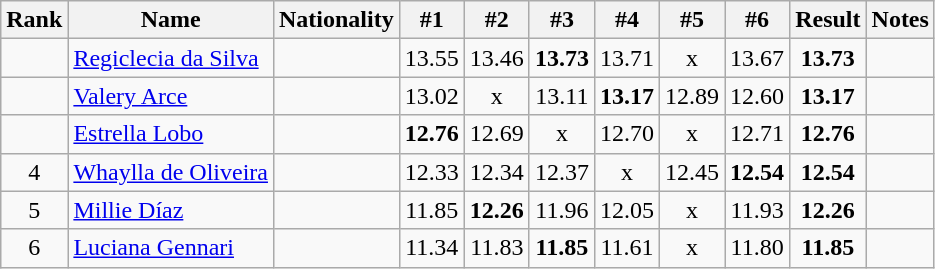<table class="wikitable sortable" style="text-align:center">
<tr>
<th>Rank</th>
<th>Name</th>
<th>Nationality</th>
<th>#1</th>
<th>#2</th>
<th>#3</th>
<th>#4</th>
<th>#5</th>
<th>#6</th>
<th>Result</th>
<th>Notes</th>
</tr>
<tr>
<td></td>
<td align=left><a href='#'>Regiclecia da Silva</a></td>
<td align=left></td>
<td>13.55</td>
<td>13.46</td>
<td><strong>13.73</strong></td>
<td>13.71</td>
<td>x</td>
<td>13.67</td>
<td><strong>13.73</strong></td>
<td></td>
</tr>
<tr>
<td></td>
<td align=left><a href='#'>Valery Arce</a></td>
<td align=left></td>
<td>13.02</td>
<td>x</td>
<td>13.11</td>
<td><strong>13.17</strong></td>
<td>12.89</td>
<td>12.60</td>
<td><strong>13.17</strong></td>
<td></td>
</tr>
<tr>
<td></td>
<td align=left><a href='#'>Estrella Lobo</a></td>
<td align=left></td>
<td><strong>12.76</strong></td>
<td>12.69</td>
<td>x</td>
<td>12.70</td>
<td>x</td>
<td>12.71</td>
<td><strong>12.76</strong></td>
<td></td>
</tr>
<tr>
<td>4</td>
<td align=left><a href='#'>Whaylla de Oliveira</a></td>
<td align=left></td>
<td>12.33</td>
<td>12.34</td>
<td>12.37</td>
<td>x</td>
<td>12.45</td>
<td><strong>12.54</strong></td>
<td><strong>12.54</strong></td>
<td></td>
</tr>
<tr>
<td>5</td>
<td align=left><a href='#'>Millie Díaz</a></td>
<td align=left></td>
<td>11.85</td>
<td><strong>12.26</strong></td>
<td>11.96</td>
<td>12.05</td>
<td>x</td>
<td>11.93</td>
<td><strong>12.26</strong></td>
<td></td>
</tr>
<tr>
<td>6</td>
<td align=left><a href='#'>Luciana Gennari</a></td>
<td align=left></td>
<td>11.34</td>
<td>11.83</td>
<td><strong>11.85</strong></td>
<td>11.61</td>
<td>x</td>
<td>11.80</td>
<td><strong>11.85</strong></td>
<td></td>
</tr>
</table>
